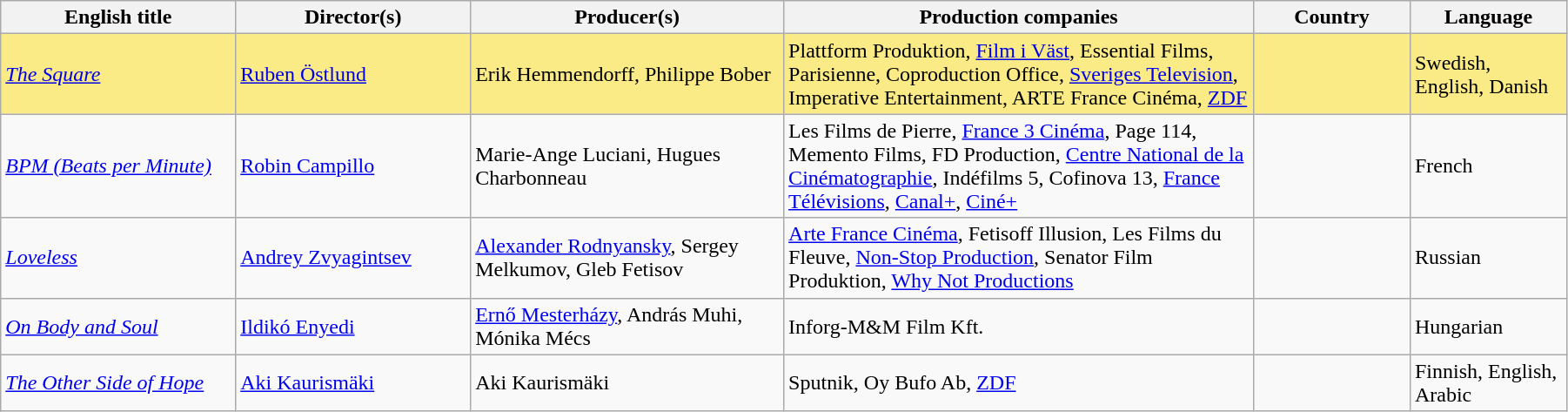<table class="sortable wikitable" width="95%" cellpadding="5">
<tr>
<th width="15%">English title</th>
<th width="15%">Director(s)</th>
<th width="20%">Producer(s)</th>
<th width="30%">Production companies</th>
<th width="10%">Country</th>
<th width="10%">Language</th>
</tr>
<tr style="background:#FAEB86">
<td><em><a href='#'>The Square</a></em></td>
<td><a href='#'>Ruben Östlund</a></td>
<td>Erik Hemmendorff, Philippe Bober</td>
<td>Plattform Produktion, <a href='#'>Film i Väst</a>, Essential Films, Parisienne, Coproduction Office, <a href='#'>Sveriges Television</a>, Imperative Entertainment, ARTE France Cinéma, <a href='#'>ZDF</a></td>
<td>   </td>
<td>Swedish, English, Danish</td>
</tr>
<tr>
<td><em><a href='#'>BPM (Beats per Minute)</a></em></td>
<td><a href='#'>Robin Campillo</a></td>
<td>Marie-Ange Luciani, Hugues Charbonneau</td>
<td>Les Films de Pierre, <a href='#'>France 3 Cinéma</a>, Page 114, Memento Films, FD Production, <a href='#'>Centre National de la Cinématographie</a>, Indéfilms 5, Cofinova 13, <a href='#'>France Télévisions</a>, <a href='#'>Canal+</a>, <a href='#'>Ciné+</a></td>
<td></td>
<td>French</td>
</tr>
<tr>
<td><em><a href='#'>Loveless</a></em></td>
<td><a href='#'>Andrey Zvyagintsev</a></td>
<td><a href='#'>Alexander Rodnyansky</a>, Sergey Melkumov, Gleb Fetisov</td>
<td><a href='#'>Arte France Cinéma</a>, Fetisoff Illusion, Les Films du Fleuve, <a href='#'>Non-Stop Production</a>, Senator Film Produktion, <a href='#'>Why Not Productions</a></td>
<td>   </td>
<td>Russian</td>
</tr>
<tr>
<td><em><a href='#'>On Body and Soul</a></em></td>
<td><a href='#'>Ildikó Enyedi</a></td>
<td><a href='#'>Ernő Mesterházy</a>, András Muhi, Mónika Mécs</td>
<td>Inforg-M&M Film Kft.</td>
<td></td>
<td>Hungarian</td>
</tr>
<tr>
<td><em><a href='#'>The Other Side of Hope</a></em></td>
<td><a href='#'>Aki Kaurismäki</a></td>
<td>Aki Kaurismäki</td>
<td>Sputnik, Oy Bufo Ab, <a href='#'>ZDF</a></td>
<td> </td>
<td>Finnish, English, Arabic</td>
</tr>
</table>
